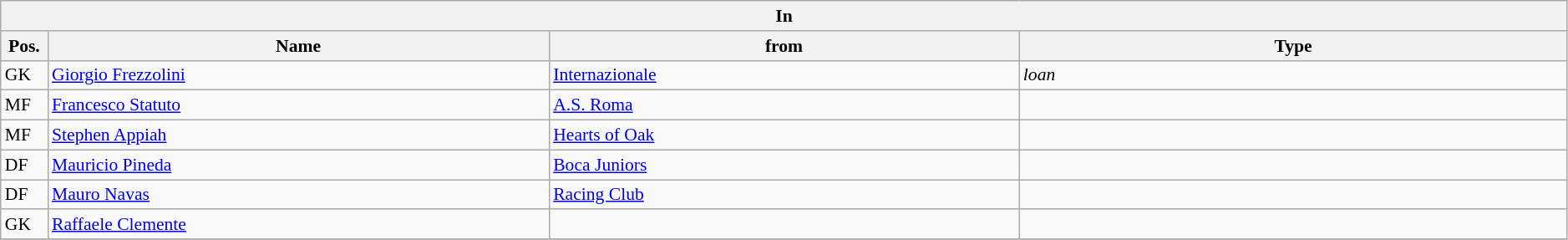<table class="wikitable" style="font-size:90%;width:99%;">
<tr>
<th colspan="4">In</th>
</tr>
<tr>
<th width=3%>Pos.</th>
<th width=32%>Name</th>
<th width=30%>from</th>
<th width=35%>Type</th>
</tr>
<tr>
<td>GK</td>
<td><a href='#'>Giorgio Frezzolini</a></td>
<td><a href='#'>Internazionale</a></td>
<td><em>loan</em></td>
</tr>
<tr>
<td>MF</td>
<td><a href='#'>Francesco Statuto</a></td>
<td><a href='#'>A.S. Roma</a></td>
<td></td>
</tr>
<tr>
<td>MF</td>
<td><a href='#'>Stephen Appiah</a></td>
<td><a href='#'>Hearts of Oak</a></td>
<td></td>
</tr>
<tr>
<td>DF</td>
<td><a href='#'>Mauricio Pineda</a></td>
<td><a href='#'>Boca Juniors</a></td>
<td></td>
</tr>
<tr>
<td>DF</td>
<td><a href='#'>Mauro Navas</a></td>
<td><a href='#'>Racing Club</a></td>
<td></td>
</tr>
<tr>
<td>GK</td>
<td><a href='#'>Raffaele Clemente</a></td>
<td></td>
<td></td>
</tr>
<tr>
</tr>
</table>
